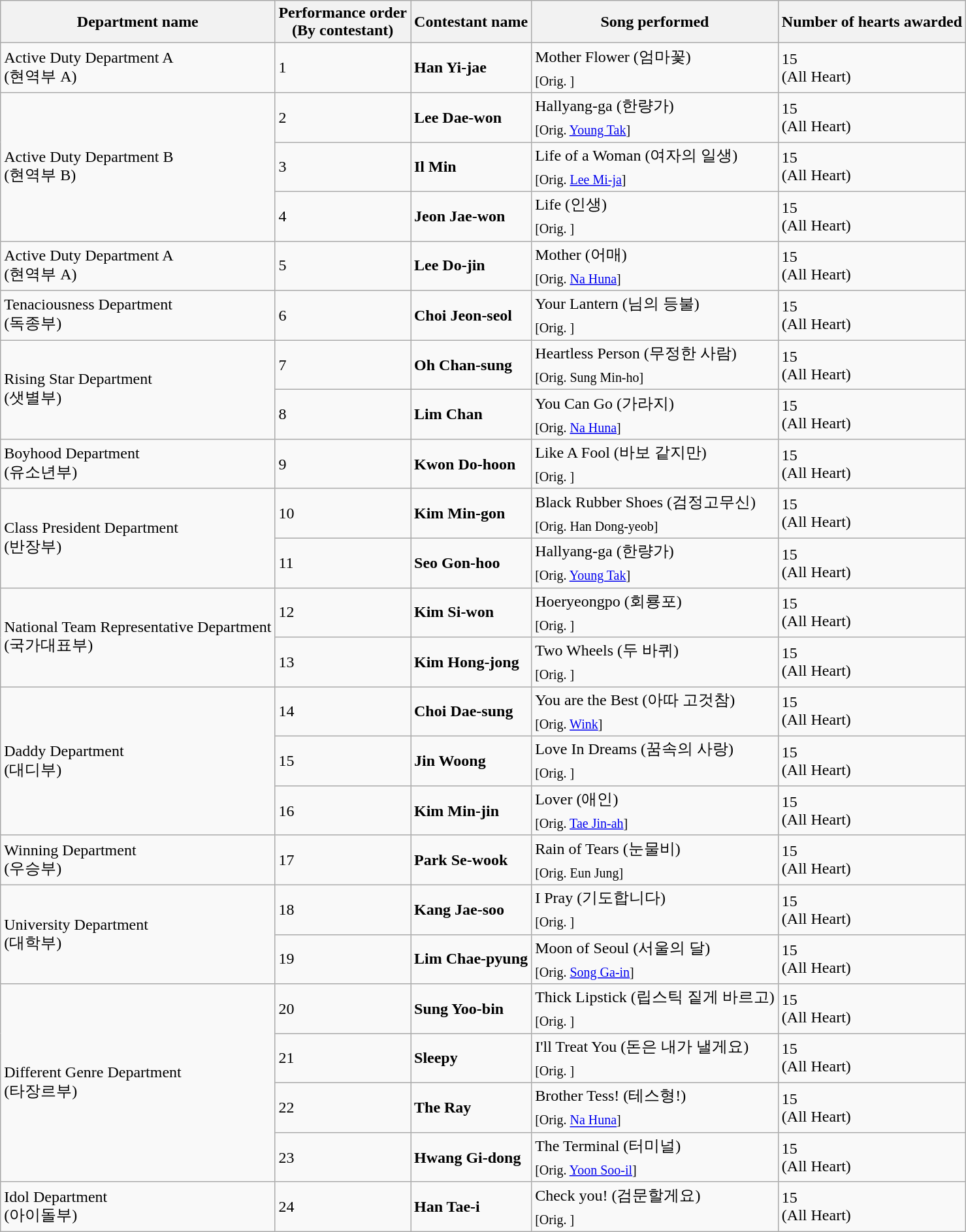<table class="wikitable">
<tr>
<th>Department name</th>
<th>Performance order<br>(By contestant)</th>
<th>Contestant name</th>
<th>Song performed</th>
<th>Number of hearts awarded</th>
</tr>
<tr>
<td>Active Duty Department A<br>(현역부 A)</td>
<td>1</td>
<td><strong>Han Yi-jae</strong></td>
<td>Mother Flower (엄마꽃)<br><sub>[Orig. ]</sub></td>
<td>15<br>(All Heart)</td>
</tr>
<tr>
<td rowspan=3>Active Duty Department B<br>(현역부 B)</td>
<td>2</td>
<td><strong>Lee Dae-won</strong></td>
<td>Hallyang-ga (한량가)<br><sub>[Orig. <a href='#'>Young Tak</a>]</sub></td>
<td>15<br>(All Heart)</td>
</tr>
<tr>
<td>3</td>
<td><strong>Il Min</strong></td>
<td>Life of a Woman (여자의 일생)<br><sub>[Orig. <a href='#'>Lee Mi-ja</a>]</sub></td>
<td>15<br>(All Heart)</td>
</tr>
<tr>
<td>4</td>
<td><strong>Jeon Jae-won</strong></td>
<td>Life (인생)<br><sub>[Orig. ]</sub></td>
<td>15<br>(All Heart)</td>
</tr>
<tr>
<td>Active Duty Department A<br>(현역부 A)</td>
<td>5</td>
<td><strong>Lee Do-jin</strong></td>
<td>Mother (어매)<br><sub>[Orig. <a href='#'>Na Huna</a>]</sub></td>
<td>15<br>(All Heart)</td>
</tr>
<tr>
<td>Tenaciousness Department<br>(독종부)</td>
<td>6</td>
<td><strong>Choi Jeon-seol</strong></td>
<td>Your Lantern (님의 등불)<br><sub>[Orig. ]</sub></td>
<td>15<br>(All Heart)</td>
</tr>
<tr>
<td rowspan=2>Rising Star Department<br>(샛별부)</td>
<td>7</td>
<td><strong>Oh Chan-sung</strong></td>
<td>Heartless Person (무정한 사람)<br><sub>[Orig. Sung Min-ho]</sub></td>
<td>15<br>(All Heart)</td>
</tr>
<tr>
<td>8</td>
<td><strong>Lim Chan</strong></td>
<td>You Can Go (가라지)<br><sub>[Orig. <a href='#'>Na Huna</a>]</sub></td>
<td>15<br>(All Heart)</td>
</tr>
<tr>
<td>Boyhood Department<br>(유소년부)</td>
<td>9</td>
<td><strong>Kwon Do-hoon</strong></td>
<td>Like A Fool (바보 같지만)<br><sub>[Orig. ]</sub></td>
<td>15<br>(All Heart)</td>
</tr>
<tr>
<td rowspan=2>Class President Department<br>(반장부)</td>
<td>10</td>
<td><strong>Kim Min-gon</strong></td>
<td>Black Rubber Shoes (검정고무신)<br><sub>[Orig. Han Dong-yeob]</sub></td>
<td>15<br>(All Heart)</td>
</tr>
<tr>
<td>11</td>
<td><strong>Seo Gon-hoo</strong></td>
<td>Hallyang-ga (한량가)<br><sub>[Orig. <a href='#'>Young Tak</a>]</sub></td>
<td>15<br>(All Heart)</td>
</tr>
<tr>
<td rowspan=2>National Team Representative Department <br>(국가대표부)</td>
<td>12</td>
<td><strong>Kim Si-won</strong></td>
<td>Hoeryeongpo (회룡포)<br><sub>[Orig. ]</sub></td>
<td>15<br>(All Heart)</td>
</tr>
<tr>
<td>13</td>
<td><strong>Kim Hong-jong</strong></td>
<td>Two Wheels (두 바퀴)<br><sub>[Orig. ]</sub></td>
<td>15<br>(All Heart)</td>
</tr>
<tr>
<td rowspan=3>Daddy Department<br>(대디부)</td>
<td>14</td>
<td><strong>Choi Dae-sung</strong></td>
<td>You are the Best (아따 고것참)<br><sub>[Orig. <a href='#'>Wink</a>]</sub></td>
<td>15<br>(All Heart)</td>
</tr>
<tr>
<td>15</td>
<td><strong>Jin Woong</strong></td>
<td>Love In Dreams (꿈속의 사랑)<br><sub>[Orig. ]</sub></td>
<td>15<br>(All Heart)</td>
</tr>
<tr>
<td>16</td>
<td><strong>Kim Min-jin</strong></td>
<td>Lover (애인)<br><sub>[Orig. <a href='#'>Tae Jin-ah</a>]</sub></td>
<td>15<br>(All Heart)</td>
</tr>
<tr>
<td>Winning Department<br>(우승부)</td>
<td>17</td>
<td><strong>Park Se-wook</strong></td>
<td>Rain of Tears (눈물비)<br><sub>[Orig. Eun Jung]</sub></td>
<td>15<br>(All Heart)</td>
</tr>
<tr>
<td rowspan=2>University Department<br>(대학부)</td>
<td>18</td>
<td><strong>Kang Jae-soo</strong></td>
<td>I Pray (기도합니다)<br><sub>[Orig. ]</sub></td>
<td>15<br>(All Heart)</td>
</tr>
<tr>
<td>19</td>
<td><strong>Lim Chae-pyung</strong></td>
<td>Moon of Seoul (서울의 달)<br><sub>[Orig. <a href='#'>Song Ga-in</a>]</sub></td>
<td>15<br>(All Heart)</td>
</tr>
<tr>
<td rowspan=4>Different Genre Department<br>(타장르부)</td>
<td>20</td>
<td><strong>Sung Yoo-bin</strong></td>
<td>Thick Lipstick (립스틱 짙게 바르고)<br><sub>[Orig. ]</sub></td>
<td>15<br>(All Heart)</td>
</tr>
<tr>
<td>21</td>
<td><strong>Sleepy</strong></td>
<td>I'll Treat You (돈은 내가 낼게요)<br><sub>[Orig. ]</sub></td>
<td>15<br>(All Heart)</td>
</tr>
<tr>
<td>22</td>
<td><strong>The Ray</strong></td>
<td>Brother Tess! (테스형!)<br><sub>[Orig. <a href='#'>Na Huna</a>]</sub></td>
<td>15<br>(All Heart)</td>
</tr>
<tr>
<td>23</td>
<td><strong>Hwang Gi-dong</strong></td>
<td>The Terminal (터미널)<br><sub>[Orig. <a href='#'>Yoon Soo-il</a>]</sub></td>
<td>15<br>(All Heart)</td>
</tr>
<tr>
<td>Idol Department<br>(아이돌부)</td>
<td>24</td>
<td><strong>Han Tae-i</strong></td>
<td>Check you! (검문할게요)<br><sub>[Orig. ]</sub></td>
<td>15<br>(All Heart)</td>
</tr>
</table>
